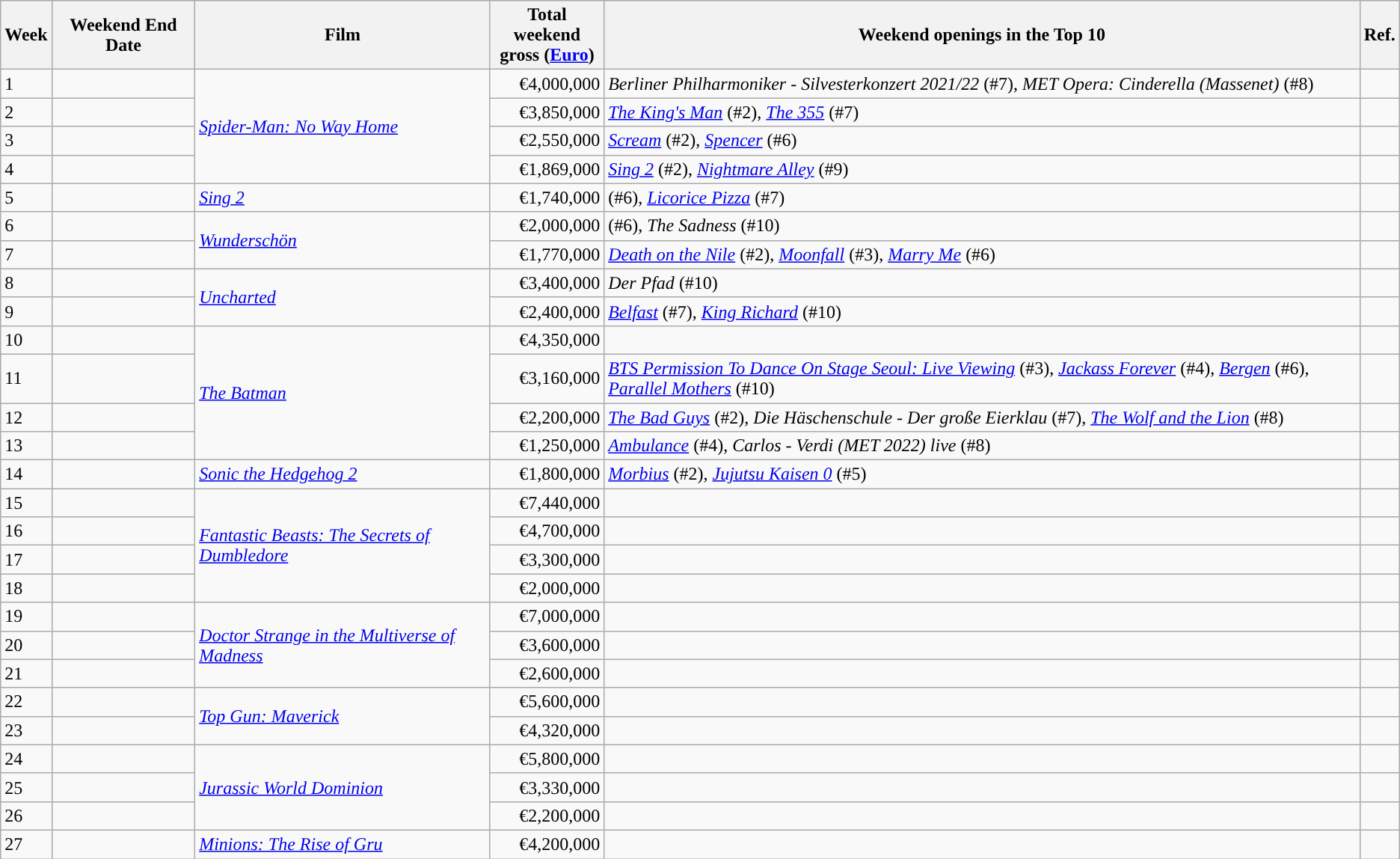<table class="wikitable sortable">
<tr>
<th>Week</th>
<th>Weekend End Date</th>
<th>Film</th>
<th>Total weekend<br>gross (<a href='#'>Euro</a>)</th>
<th>Weekend openings in the Top 10</th>
<th>Ref.</th>
</tr>
<tr>
<td>1</td>
<td></td>
<td rowspan="4"><em><a href='#'>Spider-Man: No Way Home</a></em></td>
<td style="text-align:right">€4,000,000</td>
<td><em>Berliner Philharmoniker - Silvesterkonzert 2021/22</em> (#7), <em>MET Opera: Cinderella (Massenet)</em> (#8)</td>
<td></td>
</tr>
<tr>
<td>2</td>
<td></td>
<td style="text-align:right">€3,850,000</td>
<td><em><a href='#'>The King's Man</a></em> (#2), <em><a href='#'>The 355</a></em> (#7)</td>
<td></td>
</tr>
<tr>
<td>3</td>
<td></td>
<td style="text-align:right">€2,550,000</td>
<td><em><a href='#'>Scream</a></em> (#2), <em><a href='#'>Spencer</a></em> (#6)</td>
<td></td>
</tr>
<tr>
<td>4</td>
<td></td>
<td style="text-align:right">€1,869,000</td>
<td><em><a href='#'>Sing 2</a></em> (#2), <em><a href='#'>Nightmare Alley</a></em> (#9)</td>
<td></td>
</tr>
<tr>
<td>5</td>
<td></td>
<td rowspan="1"><em><a href='#'>Sing 2</a></em></td>
<td style="text-align:right">€1,740,000</td>
<td><em></em> (#6), <em><a href='#'>Licorice Pizza</a></em> (#7)</td>
<td></td>
</tr>
<tr>
<td>6</td>
<td></td>
<td rowspan="2"><em><a href='#'>Wunderschön</a></em></td>
<td style="text-align:right">€2,000,000</td>
<td><em></em> (#6), <em>The Sadness</em> (#10)</td>
<td></td>
</tr>
<tr>
<td>7</td>
<td></td>
<td style="text-align:right">€1,770,000</td>
<td><em><a href='#'>Death on the Nile</a></em> (#2), <em><a href='#'>Moonfall</a></em> (#3), <em><a href='#'>Marry Me</a></em> (#6)</td>
<td></td>
</tr>
<tr>
<td>8</td>
<td></td>
<td rowspan="2"><em><a href='#'>Uncharted</a></em></td>
<td style="text-align:right">€3,400,000</td>
<td><em>Der Pfad</em> (#10)</td>
<td></td>
</tr>
<tr>
<td>9</td>
<td></td>
<td style="text-align:right">€2,400,000</td>
<td><em><a href='#'>Belfast</a></em> (#7), <em><a href='#'>King Richard</a></em> (#10)</td>
<td></td>
</tr>
<tr>
<td>10</td>
<td></td>
<td rowspan="4"><em><a href='#'>The Batman</a></em></td>
<td style="text-align:right">€4,350,000</td>
<td></td>
<td></td>
</tr>
<tr>
<td>11</td>
<td></td>
<td style="text-align:right">€3,160,000</td>
<td><em><a href='#'>BTS Permission To Dance On Stage Seoul: Live Viewing</a></em> (#3), <em><a href='#'>Jackass Forever</a></em> (#4), <em><a href='#'>Bergen</a></em> (#6), <em><a href='#'>Parallel Mothers</a></em> (#10)</td>
<td></td>
</tr>
<tr>
<td>12</td>
<td></td>
<td style="text-align:right">€2,200,000</td>
<td><em><a href='#'>The Bad Guys</a></em> (#2), <em>Die Häschenschule - Der große Eierklau</em> (#7), <em><a href='#'>The Wolf and the Lion</a></em> (#8)</td>
<td></td>
</tr>
<tr>
<td>13</td>
<td></td>
<td style="text-align:right">€1,250,000</td>
<td><em><a href='#'>Ambulance</a></em> (#4), <em>Carlos - Verdi (MET 2022) live</em> (#8)</td>
<td></td>
</tr>
<tr>
<td>14</td>
<td></td>
<td><em><a href='#'>Sonic the Hedgehog 2</a></em></td>
<td style="text-align:right">€1,800,000</td>
<td><em><a href='#'>Morbius</a></em> (#2), <em><a href='#'>Jujutsu Kaisen 0</a></em> (#5)</td>
<td></td>
</tr>
<tr>
<td>15</td>
<td></td>
<td rowspan="4"><em><a href='#'>Fantastic Beasts: The Secrets of Dumbledore</a></em></td>
<td style="text-align:right">€7,440,000</td>
<td></td>
<td></td>
</tr>
<tr>
<td>16</td>
<td></td>
<td style="text-align:right">€4,700,000</td>
<td></td>
<td></td>
</tr>
<tr>
<td>17</td>
<td></td>
<td style="text-align:right">€3,300,000</td>
<td></td>
<td></td>
</tr>
<tr>
<td>18</td>
<td></td>
<td style="text-align:right">€2,000,000</td>
<td></td>
<td></td>
</tr>
<tr>
<td>19</td>
<td></td>
<td rowspan="3"><em><a href='#'>Doctor Strange in the Multiverse of Madness</a></em></td>
<td style="text-align:right">€7,000,000</td>
<td></td>
<td></td>
</tr>
<tr>
<td>20</td>
<td></td>
<td style="text-align:right">€3,600,000</td>
<td></td>
<td></td>
</tr>
<tr>
<td>21</td>
<td></td>
<td style="text-align:right">€2,600,000</td>
<td></td>
<td></td>
</tr>
<tr>
<td>22</td>
<td></td>
<td rowspan="2"><em><a href='#'>Top Gun: Maverick</a></em></td>
<td style="text-align:right">€5,600,000</td>
<td></td>
<td></td>
</tr>
<tr>
<td>23</td>
<td></td>
<td style="text-align:right">€4,320,000</td>
<td></td>
<td></td>
</tr>
<tr>
<td>24</td>
<td></td>
<td rowspan="3"><em><a href='#'>Jurassic World Dominion</a></em></td>
<td style="text-align:right">€5,800,000</td>
<td></td>
<td></td>
</tr>
<tr>
<td>25</td>
<td></td>
<td style="text-align:right">€3,330,000</td>
<td></td>
<td></td>
</tr>
<tr>
<td>26</td>
<td></td>
<td style="text-align:right">€2,200,000</td>
<td></td>
<td></td>
</tr>
<tr>
<td>27</td>
<td></td>
<td rowspan="1"><em><a href='#'>Minions: The Rise of Gru</a></em></td>
<td style="text-align:right">€4,200,000</td>
<td></td>
<td></td>
</tr>
</table>
